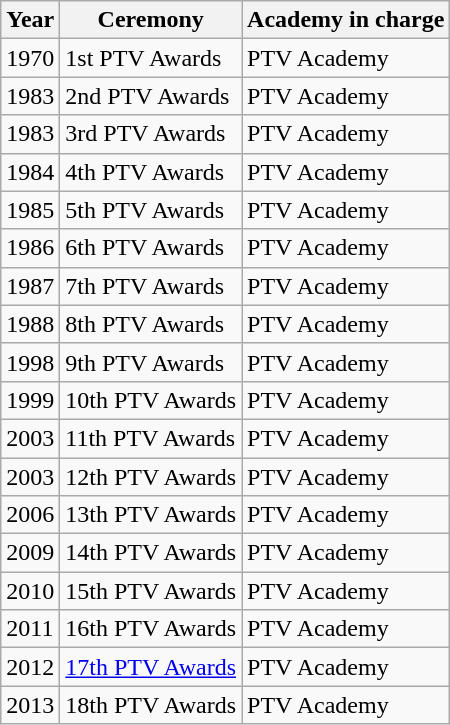<table class="wikitable">
<tr>
<th>Year</th>
<th>Ceremony</th>
<th>Academy in charge</th>
</tr>
<tr>
<td>1970</td>
<td>1st PTV Awards</td>
<td>PTV Academy</td>
</tr>
<tr>
<td>1983</td>
<td>2nd PTV Awards</td>
<td>PTV Academy</td>
</tr>
<tr>
<td>1983</td>
<td>3rd PTV Awards</td>
<td>PTV Academy</td>
</tr>
<tr>
<td>1984</td>
<td>4th PTV Awards</td>
<td>PTV Academy</td>
</tr>
<tr>
<td>1985</td>
<td>5th PTV Awards</td>
<td>PTV Academy</td>
</tr>
<tr>
<td>1986</td>
<td>6th PTV Awards</td>
<td>PTV Academy</td>
</tr>
<tr>
<td>1987</td>
<td>7th PTV Awards</td>
<td>PTV Academy</td>
</tr>
<tr>
<td>1988</td>
<td>8th PTV Awards</td>
<td>PTV Academy</td>
</tr>
<tr>
<td>1998</td>
<td>9th PTV Awards</td>
<td>PTV Academy</td>
</tr>
<tr>
<td>1999</td>
<td>10th PTV Awards</td>
<td>PTV Academy</td>
</tr>
<tr>
<td>2003</td>
<td>11th PTV Awards</td>
<td>PTV Academy</td>
</tr>
<tr>
<td>2003</td>
<td>12th PTV Awards</td>
<td>PTV Academy</td>
</tr>
<tr>
<td>2006</td>
<td>13th PTV Awards</td>
<td>PTV Academy</td>
</tr>
<tr>
<td>2009</td>
<td>14th PTV Awards</td>
<td>PTV Academy</td>
</tr>
<tr>
<td>2010</td>
<td>15th PTV Awards</td>
<td>PTV Academy</td>
</tr>
<tr>
<td>2011</td>
<td>16th PTV Awards</td>
<td>PTV Academy</td>
</tr>
<tr>
<td>2012</td>
<td><a href='#'>17th PTV Awards</a></td>
<td>PTV Academy</td>
</tr>
<tr>
<td>2013</td>
<td>18th PTV Awards</td>
<td>PTV Academy</td>
</tr>
</table>
